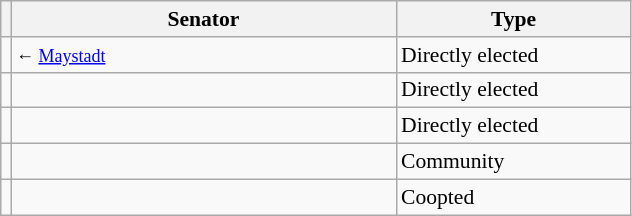<table class="sortable wikitable" style="text-align:left; font-size:90%">
<tr>
<th></th>
<th style="width:250px;">Senator</th>
<th style="width:150px;">Type</th>
</tr>
<tr>
<td></td>
<td> <small>← <a href='#'>Maystadt</a></small></td>
<td>Directly elected</td>
</tr>
<tr>
<td></td>
<td></td>
<td>Directly elected</td>
</tr>
<tr>
<td></td>
<td></td>
<td>Directly elected</td>
</tr>
<tr>
<td></td>
<td></td>
<td>Community</td>
</tr>
<tr>
<td></td>
<td></td>
<td>Coopted</td>
</tr>
</table>
